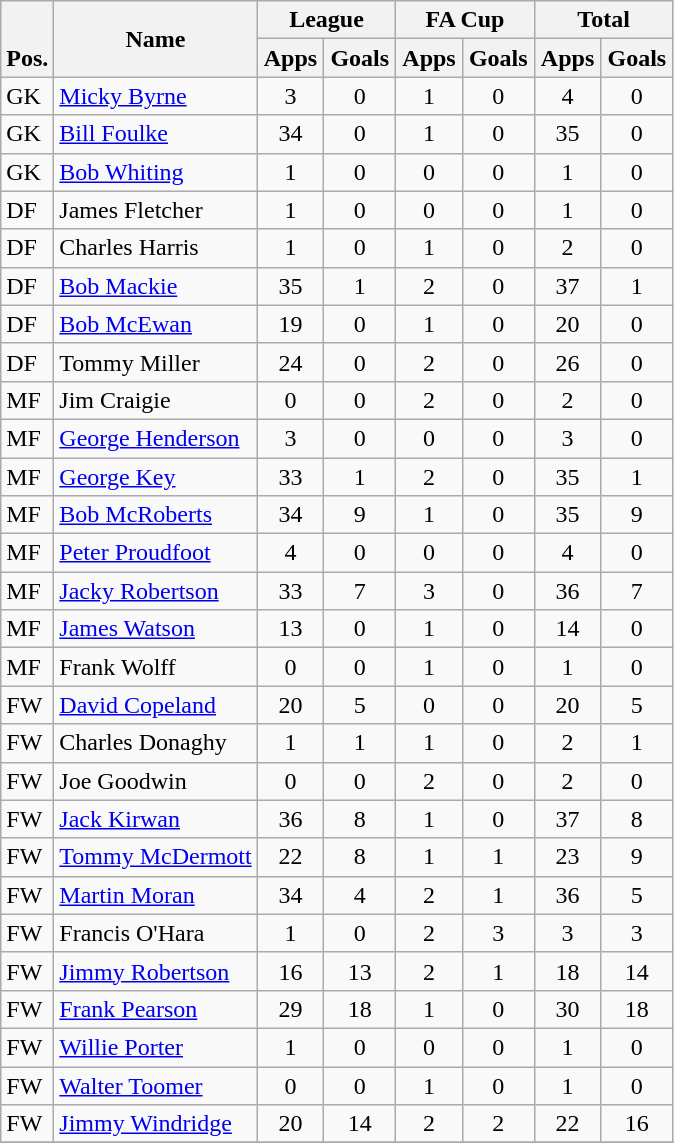<table class="wikitable" style="text-align:center">
<tr>
<th rowspan="2" valign="bottom">Pos.</th>
<th rowspan="2">Name</th>
<th colspan="2" width="85">League</th>
<th colspan="2" width="85">FA Cup</th>
<th colspan="2" width="85">Total</th>
</tr>
<tr>
<th>Apps</th>
<th>Goals</th>
<th>Apps</th>
<th>Goals</th>
<th>Apps</th>
<th>Goals</th>
</tr>
<tr>
<td align="left">GK</td>
<td align="left"> <a href='#'>Micky Byrne</a></td>
<td>3</td>
<td>0</td>
<td>1</td>
<td>0</td>
<td>4</td>
<td>0</td>
</tr>
<tr>
<td align="left">GK</td>
<td align="left"> <a href='#'>Bill Foulke</a></td>
<td>34</td>
<td>0</td>
<td>1</td>
<td>0</td>
<td>35</td>
<td>0</td>
</tr>
<tr>
<td align="left">GK</td>
<td align="left"> <a href='#'>Bob Whiting</a></td>
<td>1</td>
<td>0</td>
<td>0</td>
<td>0</td>
<td>1</td>
<td>0</td>
</tr>
<tr>
<td align="left">DF</td>
<td align="left"> James Fletcher</td>
<td>1</td>
<td>0</td>
<td>0</td>
<td>0</td>
<td>1</td>
<td>0</td>
</tr>
<tr>
<td align="left">DF</td>
<td align="left"> Charles Harris</td>
<td>1</td>
<td>0</td>
<td>1</td>
<td>0</td>
<td>2</td>
<td>0</td>
</tr>
<tr>
<td align="left">DF</td>
<td align="left"> <a href='#'>Bob Mackie</a></td>
<td>35</td>
<td>1</td>
<td>2</td>
<td>0</td>
<td>37</td>
<td>1</td>
</tr>
<tr>
<td align="left">DF</td>
<td align="left"> <a href='#'>Bob McEwan</a></td>
<td>19</td>
<td>0</td>
<td>1</td>
<td>0</td>
<td>20</td>
<td>0</td>
</tr>
<tr>
<td align="left">DF</td>
<td align="left"> Tommy Miller</td>
<td>24</td>
<td>0</td>
<td>2</td>
<td>0</td>
<td>26</td>
<td>0</td>
</tr>
<tr>
<td align="left">MF</td>
<td align="left"> Jim Craigie</td>
<td>0</td>
<td>0</td>
<td>2</td>
<td>0</td>
<td>2</td>
<td>0</td>
</tr>
<tr>
<td align="left">MF</td>
<td align="left"> <a href='#'>George Henderson</a></td>
<td>3</td>
<td>0</td>
<td>0</td>
<td>0</td>
<td>3</td>
<td>0</td>
</tr>
<tr>
<td align="left">MF</td>
<td align="left"> <a href='#'>George Key</a></td>
<td>33</td>
<td>1</td>
<td>2</td>
<td>0</td>
<td>35</td>
<td>1</td>
</tr>
<tr>
<td align="left">MF</td>
<td align="left"> <a href='#'>Bob McRoberts</a></td>
<td>34</td>
<td>9</td>
<td>1</td>
<td>0</td>
<td>35</td>
<td>9</td>
</tr>
<tr>
<td align="left">MF</td>
<td align="left"> <a href='#'>Peter Proudfoot</a></td>
<td>4</td>
<td>0</td>
<td>0</td>
<td>0</td>
<td>4</td>
<td>0</td>
</tr>
<tr>
<td align="left">MF</td>
<td align="left"> <a href='#'>Jacky Robertson</a></td>
<td>33</td>
<td>7</td>
<td>3</td>
<td>0</td>
<td>36</td>
<td>7</td>
</tr>
<tr>
<td align="left">MF</td>
<td align="left"> <a href='#'>James Watson</a></td>
<td>13</td>
<td>0</td>
<td>1</td>
<td>0</td>
<td>14</td>
<td>0</td>
</tr>
<tr>
<td align="left">MF</td>
<td align="left"> Frank Wolff</td>
<td>0</td>
<td>0</td>
<td>1</td>
<td>0</td>
<td>1</td>
<td>0</td>
</tr>
<tr>
<td align="left">FW</td>
<td align="left"> <a href='#'>David Copeland</a></td>
<td>20</td>
<td>5</td>
<td>0</td>
<td>0</td>
<td>20</td>
<td>5</td>
</tr>
<tr>
<td align="left">FW</td>
<td align="left"> Charles Donaghy</td>
<td>1</td>
<td>1</td>
<td>1</td>
<td>0</td>
<td>2</td>
<td>1</td>
</tr>
<tr>
<td align="left">FW</td>
<td align="left"> Joe Goodwin</td>
<td>0</td>
<td>0</td>
<td>2</td>
<td>0</td>
<td>2</td>
<td>0</td>
</tr>
<tr>
<td align="left">FW</td>
<td align="left"> <a href='#'>Jack Kirwan</a></td>
<td>36</td>
<td>8</td>
<td>1</td>
<td>0</td>
<td>37</td>
<td>8</td>
</tr>
<tr>
<td align="left">FW</td>
<td align="left"> <a href='#'>Tommy McDermott</a></td>
<td>22</td>
<td>8</td>
<td>1</td>
<td>1</td>
<td>23</td>
<td>9</td>
</tr>
<tr>
<td align="left">FW</td>
<td align="left"> <a href='#'>Martin Moran</a></td>
<td>34</td>
<td>4</td>
<td>2</td>
<td>1</td>
<td>36</td>
<td>5</td>
</tr>
<tr>
<td align="left">FW</td>
<td align="left"> Francis O'Hara</td>
<td>1</td>
<td>0</td>
<td>2</td>
<td>3</td>
<td>3</td>
<td>3</td>
</tr>
<tr>
<td align="left">FW</td>
<td align="left"> <a href='#'>Jimmy Robertson</a></td>
<td>16</td>
<td>13</td>
<td>2</td>
<td>1</td>
<td>18</td>
<td>14</td>
</tr>
<tr>
<td align="left">FW</td>
<td align="left"> <a href='#'>Frank Pearson</a></td>
<td>29</td>
<td>18</td>
<td>1</td>
<td>0</td>
<td>30</td>
<td>18</td>
</tr>
<tr>
<td align="left">FW</td>
<td align="left"> <a href='#'>Willie Porter</a></td>
<td>1</td>
<td>0</td>
<td>0</td>
<td>0</td>
<td>1</td>
<td>0</td>
</tr>
<tr>
<td align="left">FW</td>
<td align="left"> <a href='#'>Walter Toomer</a></td>
<td>0</td>
<td>0</td>
<td>1</td>
<td>0</td>
<td>1</td>
<td>0</td>
</tr>
<tr>
<td align="left">FW</td>
<td align="left"> <a href='#'>Jimmy Windridge</a></td>
<td>20</td>
<td>14</td>
<td>2</td>
<td>2</td>
<td>22</td>
<td>16</td>
</tr>
<tr>
</tr>
</table>
